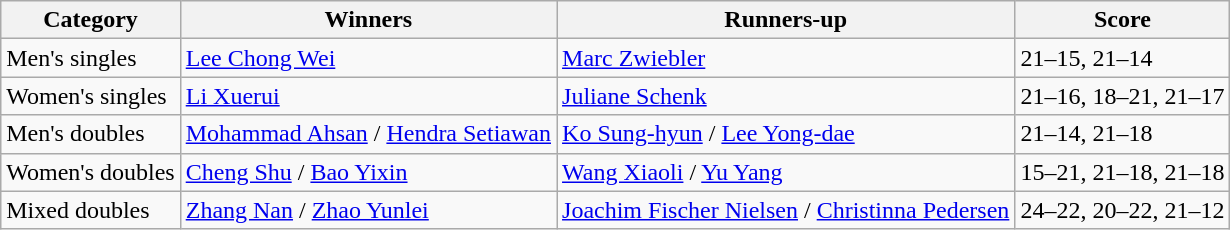<table class=wikitable style="white-space:nowrap;">
<tr>
<th>Category</th>
<th>Winners</th>
<th>Runners-up</th>
<th>Score</th>
</tr>
<tr>
<td>Men's singles</td>
<td> <a href='#'>Lee Chong Wei</a></td>
<td> <a href='#'>Marc Zwiebler</a></td>
<td>21–15, 21–14</td>
</tr>
<tr>
<td>Women's singles</td>
<td> <a href='#'>Li Xuerui</a></td>
<td> <a href='#'>Juliane Schenk</a></td>
<td>21–16, 18–21, 21–17</td>
</tr>
<tr>
<td>Men's doubles</td>
<td> <a href='#'>Mohammad Ahsan</a> / <a href='#'>Hendra Setiawan</a></td>
<td> <a href='#'>Ko Sung-hyun</a> / <a href='#'>Lee Yong-dae</a></td>
<td>21–14, 21–18</td>
</tr>
<tr>
<td>Women's doubles</td>
<td> <a href='#'>Cheng Shu</a> / <a href='#'>Bao Yixin</a></td>
<td> <a href='#'>Wang Xiaoli</a> / <a href='#'>Yu Yang</a></td>
<td>15–21, 21–18, 21–18</td>
</tr>
<tr>
<td>Mixed doubles</td>
<td> <a href='#'>Zhang Nan</a> / <a href='#'>Zhao Yunlei</a></td>
<td> <a href='#'>Joachim Fischer Nielsen</a> / <a href='#'>Christinna Pedersen</a></td>
<td>24–22, 20–22, 21–12</td>
</tr>
</table>
